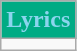<table class="wikitable" style="text-align:center;">
<tr>
<th style="background-color:#00AB84;color:#8bd5ee;">Lyrics</th>
</tr>
<tr>
<td></td>
</tr>
</table>
